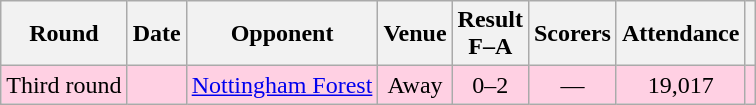<table class="wikitable" style="text-align:center">
<tr>
<th>Round</th>
<th>Date</th>
<th>Opponent</th>
<th>Venue</th>
<th>Result<br>F–A</th>
<th>Scorers</th>
<th>Attendance</th>
<th></th>
</tr>
<tr style="background-color: #ffd0e3;">
<td>Third round</td>
<td></td>
<td><a href='#'>Nottingham Forest</a></td>
<td>Away</td>
<td>0–2</td>
<td>—</td>
<td>19,017</td>
<td></td>
</tr>
</table>
